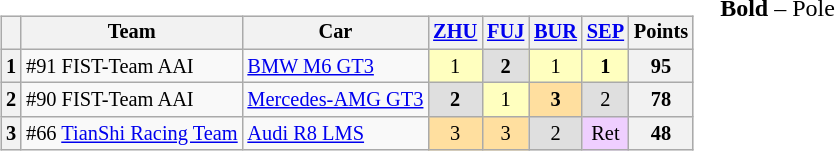<table>
<tr>
<td valign="top"><br><table class="wikitable" style="font-size: 85%; text-align:center;">
<tr>
<th></th>
<th>Team</th>
<th>Car</th>
<th><a href='#'>ZHU</a><br></th>
<th><a href='#'>FUJ</a><br></th>
<th><a href='#'>BUR</a><br></th>
<th><a href='#'>SEP</a><br></th>
<th>Points</th>
</tr>
<tr>
<th>1</th>
<td align=left> #91 FIST-Team AAI</td>
<td align=left><a href='#'>BMW M6 GT3</a></td>
<td style="background:#ffffbf;">1</td>
<td style="background:#dfdfdf;"><strong>2</strong></td>
<td style="background:#ffffbf;">1</td>
<td style="background:#ffffbf;"><strong>1</strong></td>
<th>95</th>
</tr>
<tr>
<th>2</th>
<td align=left> #90 FIST-Team AAI</td>
<td align=left><a href='#'>Mercedes-AMG GT3</a></td>
<td style="background:#dfdfdf;"><strong>2</strong></td>
<td style="background:#ffffbf;">1</td>
<td style="background:#ffdf9f;"><strong>3</strong></td>
<td style="background:#dfdfdf;">2</td>
<th>78</th>
</tr>
<tr>
<th>3</th>
<td align=left> #66 <a href='#'>TianShi Racing Team</a></td>
<td align=left><a href='#'>Audi R8 LMS</a></td>
<td style="background:#ffdf9f;">3</td>
<td style="background:#ffdf9f;">3</td>
<td style="background:#dfdfdf;">2</td>
<td style="background:#efcfff;">Ret</td>
<th>48</th>
</tr>
</table>
</td>
<td valign="top"><br>
<span><strong>Bold</strong> – Pole<br></span></td>
</tr>
</table>
